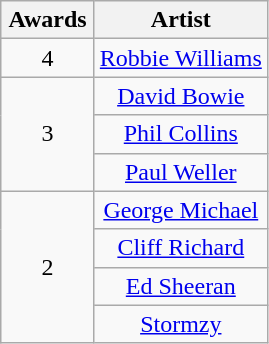<table class="wikitable" rowspan="2" style="text-align:center;">
<tr>
<th scope="col" style="width:55px;">Awards</th>
<th scope="col" style="text-align:center;">Artist</th>
</tr>
<tr>
<td>4</td>
<td><a href='#'>Robbie Williams</a></td>
</tr>
<tr>
<td rowspan="3">3</td>
<td><a href='#'>David Bowie</a></td>
</tr>
<tr>
<td><a href='#'>Phil Collins</a></td>
</tr>
<tr>
<td><a href='#'>Paul Weller</a></td>
</tr>
<tr>
<td rowspan="4">2</td>
<td><a href='#'>George Michael</a></td>
</tr>
<tr>
<td><a href='#'>Cliff Richard</a></td>
</tr>
<tr>
<td><a href='#'>Ed Sheeran</a></td>
</tr>
<tr>
<td><a href='#'>Stormzy</a></td>
</tr>
</table>
